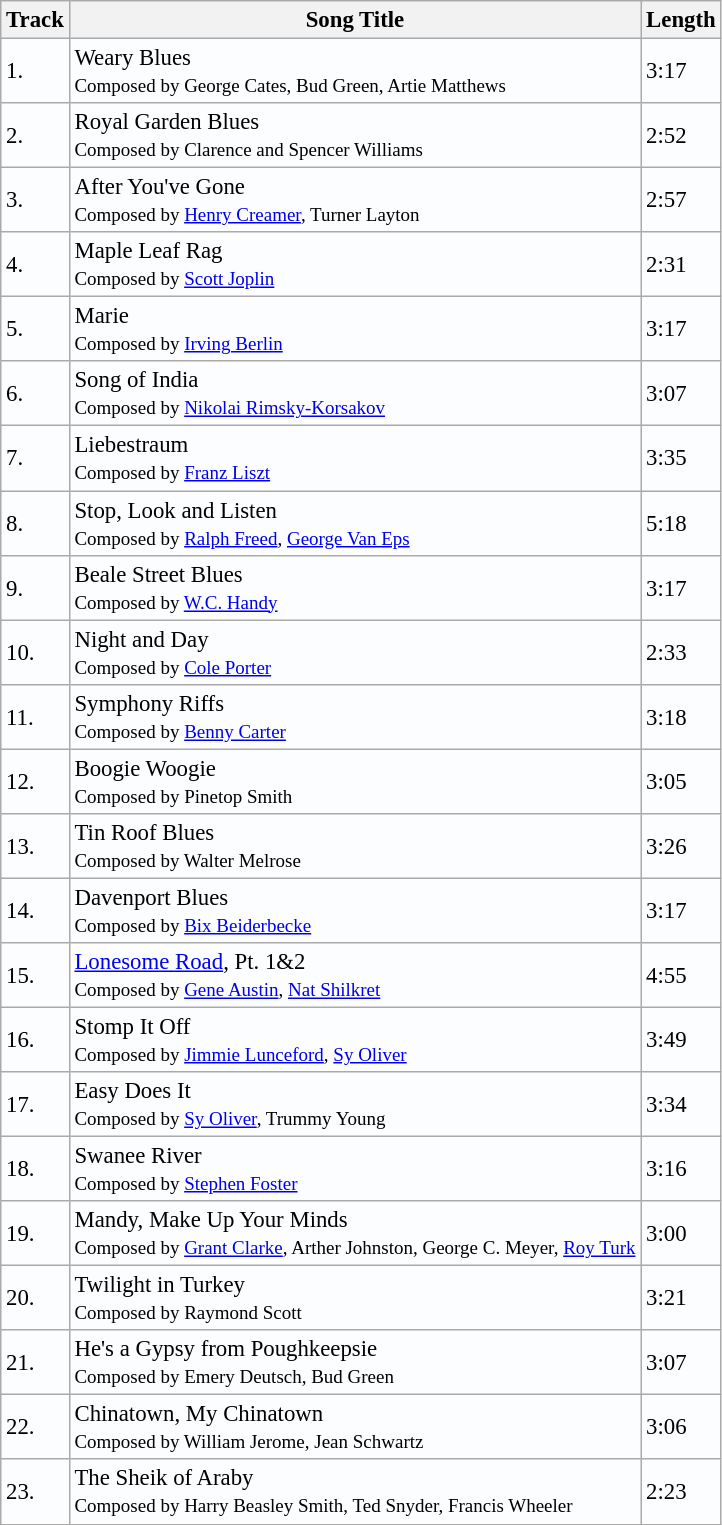<table class="wikitable" style="background:#fcfdff; font-size:95%;">
<tr>
<th>Track</th>
<th>Song Title</th>
<th>Length</th>
</tr>
<tr>
<td>1.</td>
<td>Weary Blues <br><small>Composed by George Cates, Bud Green, Artie Matthews</small></td>
<td>3:17</td>
</tr>
<tr>
<td>2.</td>
<td>Royal Garden Blues <br><small>Composed by Clarence and Spencer Williams</small></td>
<td>2:52</td>
</tr>
<tr>
<td>3.</td>
<td>After You've Gone <br><small>Composed by <a href='#'>Henry Creamer</a>, Turner Layton</small></td>
<td>2:57</td>
</tr>
<tr>
<td>4.</td>
<td>Maple Leaf Rag <br><small>Composed by <a href='#'>Scott Joplin</a></small></td>
<td>2:31</td>
</tr>
<tr>
<td>5.</td>
<td>Marie <br><small>Composed by <a href='#'>Irving Berlin</a></small></td>
<td>3:17</td>
</tr>
<tr>
<td>6.</td>
<td>Song of India <br><small>Composed by <a href='#'>Nikolai Rimsky-Korsakov</a></small></td>
<td>3:07</td>
</tr>
<tr>
<td>7.</td>
<td>Liebestraum <br><small>Composed by <a href='#'>Franz Liszt</a></small></td>
<td>3:35</td>
</tr>
<tr>
<td>8.</td>
<td>Stop, Look and Listen <br><small>Composed by <a href='#'>Ralph Freed</a>, <a href='#'>George Van Eps</a></small></td>
<td>5:18</td>
</tr>
<tr>
<td>9.</td>
<td>Beale Street Blues <br><small>Composed by <a href='#'>W.C. Handy</a></small></td>
<td>3:17</td>
</tr>
<tr>
<td>10.</td>
<td>Night and Day <br><small>Composed by <a href='#'>Cole Porter</a></small></td>
<td>2:33</td>
</tr>
<tr>
<td>11.</td>
<td>Symphony Riffs <br><small>Composed by <a href='#'>Benny Carter</a></small></td>
<td>3:18</td>
</tr>
<tr>
<td>12.</td>
<td>Boogie Woogie <br><small>Composed by Pinetop Smith</small></td>
<td>3:05</td>
</tr>
<tr>
<td>13.</td>
<td>Tin Roof Blues <br><small>Composed by Walter Melrose</small></td>
<td>3:26</td>
</tr>
<tr>
<td>14.</td>
<td>Davenport Blues <br><small>Composed by <a href='#'>Bix Beiderbecke</a></small></td>
<td>3:17</td>
</tr>
<tr>
<td>15.</td>
<td><a href='#'>Lonesome Road</a>, Pt. 1&2 <br><small>Composed by <a href='#'>Gene Austin</a>, <a href='#'>Nat Shilkret</a></small></td>
<td>4:55</td>
</tr>
<tr>
<td>16.</td>
<td>Stomp It Off <br><small>Composed by <a href='#'>Jimmie Lunceford</a>, <a href='#'>Sy Oliver</a></small></td>
<td>3:49</td>
</tr>
<tr>
<td>17.</td>
<td>Easy Does It <br><small>Composed by <a href='#'>Sy Oliver</a>, Trummy Young</small></td>
<td>3:34</td>
</tr>
<tr>
<td>18.</td>
<td>Swanee River <br><small>Composed by <a href='#'>Stephen Foster</a></small></td>
<td>3:16</td>
</tr>
<tr>
<td>19.</td>
<td>Mandy, Make Up Your Minds <br><small>Composed by <a href='#'>Grant Clarke</a>, Arther Johnston, George C. Meyer, <a href='#'>Roy Turk</a></small></td>
<td>3:00</td>
</tr>
<tr>
<td>20.</td>
<td>Twilight in Turkey <br><small>Composed by Raymond Scott</small></td>
<td>3:21</td>
</tr>
<tr>
<td>21.</td>
<td>He's a Gypsy from Poughkeepsie <br><small>Composed by Emery Deutsch, Bud Green</small></td>
<td>3:07</td>
</tr>
<tr>
<td>22.</td>
<td>Chinatown, My Chinatown <br><small>Composed by William Jerome, Jean Schwartz</small></td>
<td>3:06</td>
</tr>
<tr>
<td>23.</td>
<td>The Sheik of Araby <br><small>Composed by Harry Beasley Smith, Ted Snyder, Francis Wheeler</small></td>
<td>2:23</td>
</tr>
</table>
